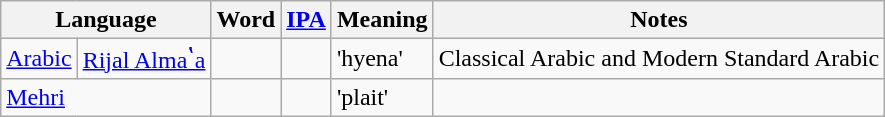<table class="wikitable">
<tr>
<th colspan="2">Language</th>
<th>Word</th>
<th><a href='#'>IPA</a></th>
<th>Meaning</th>
<th>Notes</th>
</tr>
<tr>
<td><a href='#'>Arabic</a></td>
<td><a href='#'>Rijal Almaʽa</a></td>
<td></td>
<td></td>
<td>'hyena'</td>
<td>Classical Arabic  and Modern Standard Arabic </td>
</tr>
<tr>
<td colspan=2><a href='#'>Mehri</a></td>
<td></td>
<td></td>
<td>'plait'</td>
<td></td>
</tr>
</table>
